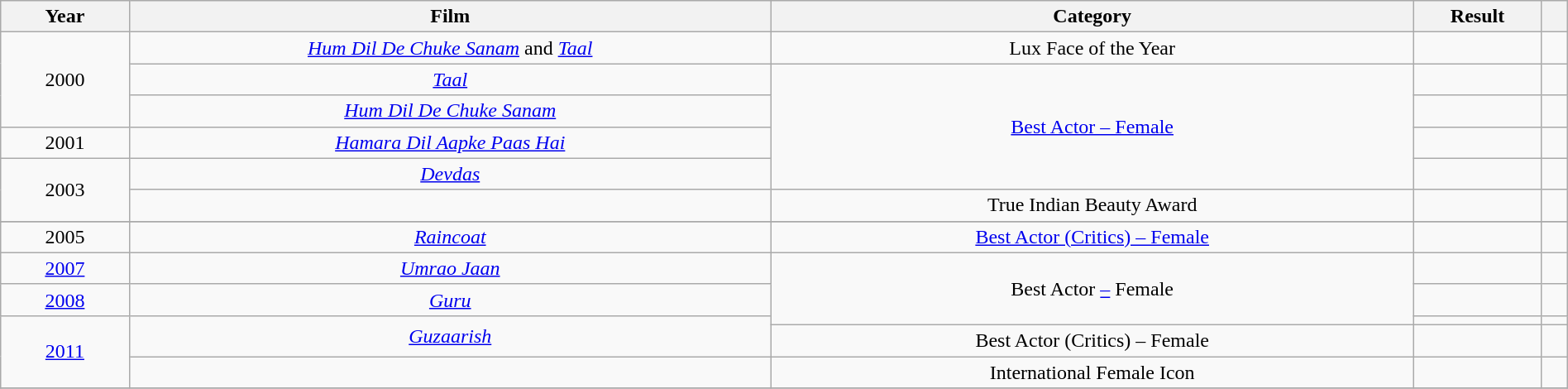<table class="wikitable sortable" style="width:100%;">
<tr>
<th style="width:5%;">Year</th>
<th style="width:25%;">Film</th>
<th style="width:25%;">Category</th>
<th style="width:5%;">Result</th>
<th style="width:1%;" class="unsortable"></th>
</tr>
<tr>
<td style="text-align:center;" rowspan="3">2000</td>
<td style="text-align:center;"><em><a href='#'>Hum Dil De Chuke Sanam</a></em> and <em><a href='#'>Taal</a></em></td>
<td style="text-align:center;">Lux Face of the Year</td>
<td></td>
<td style="text-align:center;"></td>
</tr>
<tr>
<td style="text-align:center;"><em><a href='#'>Taal</a></em></td>
<td style="text-align:center;"rowspan="4"><a href='#'>Best Actor – Female</a></td>
<td></td>
<td style="text-align:center;"></td>
</tr>
<tr>
<td style="text-align:center;"><em><a href='#'>Hum Dil De Chuke Sanam</a></em></td>
<td></td>
<td style="text-align:center;"></td>
</tr>
<tr>
<td style="text-align:center;">2001</td>
<td style="text-align:center;"><em><a href='#'>Hamara Dil Aapke Paas Hai</a></em></td>
<td></td>
<td style="text-align:center;"></td>
</tr>
<tr>
<td style="text-align:center;" rowspan="2">2003</td>
<td style="text-align:center;"><em><a href='#'>Devdas</a></em></td>
<td></td>
<td style="text-align:center;"></td>
</tr>
<tr>
<td></td>
<td style="text-align:center;">True Indian Beauty Award</td>
<td></td>
<td style="text-align:center;"></td>
</tr>
<tr>
</tr>
<tr>
<td style="text-align:center;">2005</td>
<td style="text-align:center;"><em><a href='#'>Raincoat</a></em></td>
<td style="text-align:center;"><a href='#'>Best Actor (Critics) – Female</a></td>
<td></td>
<td style="text-align:center;"></td>
</tr>
<tr>
<td style="text-align:center;"><a href='#'>2007</a></td>
<td style="text-align:center;"><em><a href='#'>Umrao Jaan</a></em></td>
<td rowspan="3" style="text-align:center;">Best Actor <a href='#'>–</a> Female</td>
<td></td>
<td style="text-align:center;"></td>
</tr>
<tr>
<td style="text-align:center;"><a href='#'>2008</a></td>
<td style="text-align:center;"><em><a href='#'>Guru</a></em></td>
<td></td>
<td style="text-align:center;"></td>
</tr>
<tr>
<td style="text-align:center;" rowspan="3"><a href='#'>2011</a></td>
<td style="text-align:center;" rowspan="2"><em><a href='#'>Guzaarish</a></em></td>
<td></td>
<td style="text-align:center;"></td>
</tr>
<tr>
<td style="text-align:center;">Best Actor (Critics) – Female</td>
<td></td>
<td style="text-align:center;"></td>
</tr>
<tr>
<td></td>
<td style="text-align:center;">International Female Icon</td>
<td></td>
<td style="text-align:center;"></td>
</tr>
<tr>
</tr>
</table>
